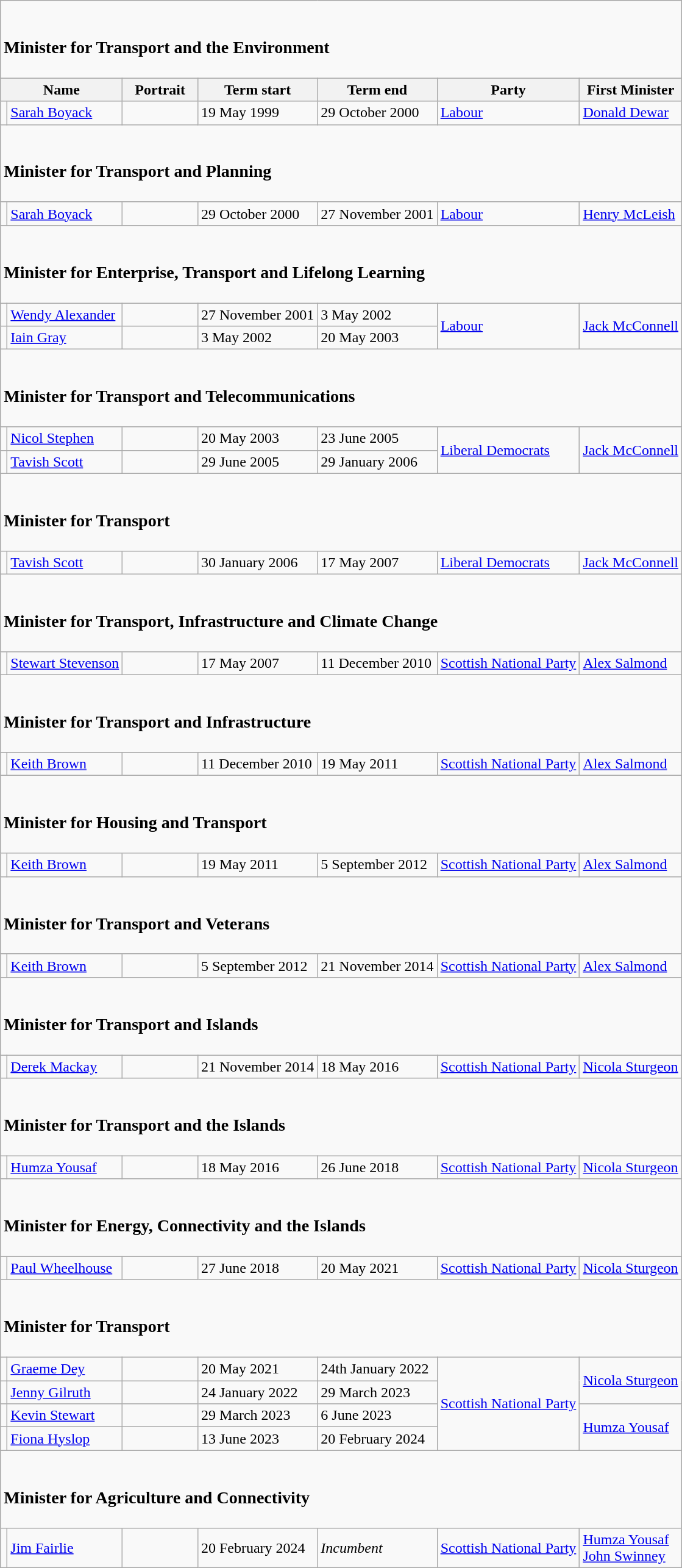<table class="wikitable" style="margin: 0 0 0 1em; background: #f9f9f9; border: 1px #aaaaaa solid; border-collapse: collapse; ">
<tr>
<td colspan="7"><br><h3>Minister for Transport and the Environment</h3></td>
</tr>
<tr>
<th colspan="2">Name</th>
<th width=75>Portrait</th>
<th>Term start</th>
<th>Term end</th>
<th>Party</th>
<th>First Minister</th>
</tr>
<tr>
<td></td>
<td><a href='#'>Sarah Boyack</a></td>
<td></td>
<td>19 May 1999</td>
<td>29 October 2000</td>
<td><a href='#'>Labour</a></td>
<td><a href='#'>Donald Dewar</a></td>
</tr>
<tr>
<td colspan="7"><br><h3>Minister for Transport and Planning</h3></td>
</tr>
<tr>
<td></td>
<td><a href='#'>Sarah Boyack</a></td>
<td></td>
<td>29 October 2000</td>
<td>27 November 2001</td>
<td><a href='#'>Labour</a></td>
<td><a href='#'>Henry McLeish</a></td>
</tr>
<tr>
<td colspan="7"><br><h3>Minister for Enterprise, Transport and Lifelong Learning</h3></td>
</tr>
<tr>
<td></td>
<td><a href='#'>Wendy Alexander</a></td>
<td></td>
<td>27 November 2001</td>
<td>3 May 2002</td>
<td rowspan="2"><a href='#'>Labour</a></td>
<td rowspan="2"><a href='#'>Jack McConnell</a></td>
</tr>
<tr>
<td></td>
<td><a href='#'>Iain Gray</a></td>
<td></td>
<td>3 May 2002</td>
<td>20 May 2003</td>
</tr>
<tr>
<td colspan="7"><br><h3>Minister for Transport and Telecommunications</h3></td>
</tr>
<tr>
<td></td>
<td><a href='#'>Nicol Stephen</a></td>
<td></td>
<td>20 May 2003</td>
<td>23 June 2005</td>
<td rowspan="2"><a href='#'>Liberal Democrats</a></td>
<td rowspan="2"><a href='#'>Jack McConnell</a></td>
</tr>
<tr>
<td></td>
<td><a href='#'>Tavish Scott</a></td>
<td></td>
<td>29 June 2005</td>
<td>29 January 2006</td>
</tr>
<tr>
<td colspan="7"><br><h3>Minister for Transport</h3></td>
</tr>
<tr>
<td></td>
<td><a href='#'>Tavish Scott</a></td>
<td></td>
<td>30 January 2006</td>
<td>17 May 2007</td>
<td><a href='#'>Liberal Democrats</a></td>
<td><a href='#'>Jack McConnell</a></td>
</tr>
<tr>
<td colspan="7"><br><h3>Minister for Transport, Infrastructure and Climate Change</h3></td>
</tr>
<tr>
<td></td>
<td><a href='#'>Stewart Stevenson</a></td>
<td></td>
<td>17 May 2007</td>
<td>11 December 2010</td>
<td><a href='#'>Scottish National Party</a></td>
<td><a href='#'>Alex Salmond</a></td>
</tr>
<tr>
<td colspan="7"><br><h3>Minister for Transport and Infrastructure</h3></td>
</tr>
<tr>
<td></td>
<td><a href='#'>Keith Brown</a></td>
<td></td>
<td>11 December 2010</td>
<td>19 May 2011</td>
<td><a href='#'>Scottish National Party</a></td>
<td><a href='#'>Alex Salmond</a></td>
</tr>
<tr>
<td colspan="7"><br><h3>Minister for Housing and Transport</h3></td>
</tr>
<tr>
<td></td>
<td><a href='#'>Keith Brown</a></td>
<td></td>
<td>19 May 2011</td>
<td>5 September 2012</td>
<td><a href='#'>Scottish National Party</a></td>
<td><a href='#'>Alex Salmond</a></td>
</tr>
<tr>
<td colspan="7"><br><h3>Minister for Transport and Veterans</h3></td>
</tr>
<tr>
<td></td>
<td><a href='#'>Keith Brown</a></td>
<td></td>
<td>5 September 2012</td>
<td>21 November 2014</td>
<td><a href='#'>Scottish National Party</a></td>
<td><a href='#'>Alex Salmond</a></td>
</tr>
<tr>
<td colspan="7"><br><h3>Minister for Transport and Islands</h3></td>
</tr>
<tr>
<td></td>
<td><a href='#'>Derek Mackay</a></td>
<td></td>
<td>21 November 2014</td>
<td>18 May 2016</td>
<td><a href='#'>Scottish National Party</a></td>
<td><a href='#'>Nicola Sturgeon</a></td>
</tr>
<tr>
<td colspan="7"><br><h3>Minister for Transport and the Islands</h3></td>
</tr>
<tr>
<td></td>
<td><a href='#'>Humza Yousaf</a></td>
<td></td>
<td>18 May 2016</td>
<td>26 June 2018</td>
<td><a href='#'>Scottish National Party</a></td>
<td><a href='#'>Nicola Sturgeon</a></td>
</tr>
<tr>
<td colspan="7"><br><h3>Minister for Energy, Connectivity and the Islands</h3></td>
</tr>
<tr>
<td></td>
<td><a href='#'>Paul Wheelhouse</a></td>
<td></td>
<td>27 June 2018</td>
<td>20 May 2021</td>
<td><a href='#'>Scottish National Party</a></td>
<td><a href='#'>Nicola Sturgeon</a></td>
</tr>
<tr>
<td colspan="7"><br><h3>Minister for Transport</h3></td>
</tr>
<tr>
<td></td>
<td><a href='#'>Graeme Dey</a></td>
<td></td>
<td>20 May 2021</td>
<td>24th January 2022</td>
<td rowspan="4"><a href='#'>Scottish National Party</a></td>
<td rowspan="2"><a href='#'>Nicola Sturgeon</a></td>
</tr>
<tr>
<td></td>
<td><a href='#'>Jenny Gilruth</a></td>
<td></td>
<td>24 January 2022</td>
<td>29 March 2023</td>
</tr>
<tr>
<td></td>
<td><a href='#'>Kevin Stewart</a></td>
<td></td>
<td>29 March 2023</td>
<td>6 June 2023</td>
<td rowspan="2"><a href='#'>Humza Yousaf</a></td>
</tr>
<tr>
<td></td>
<td><a href='#'>Fiona Hyslop</a></td>
<td></td>
<td>13 June 2023</td>
<td>20 February 2024</td>
</tr>
<tr>
<td colspan="7"><br><h3>Minister for Agriculture and Connectivity</h3></td>
</tr>
<tr>
<td></td>
<td><a href='#'>Jim Fairlie</a></td>
<td></td>
<td>20 February 2024</td>
<td><em>Incumbent</em></td>
<td><a href='#'>Scottish National Party</a></td>
<td><a href='#'>Humza Yousaf</a><br><a href='#'>John Swinney</a></td>
</tr>
</table>
